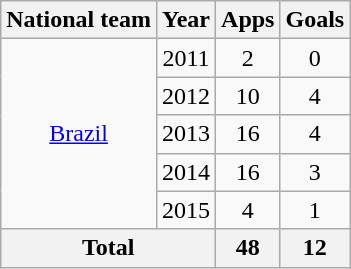<table class="wikitable" style="text-align: center;">
<tr>
<th>National team</th>
<th>Year</th>
<th>Apps</th>
<th>Goals</th>
</tr>
<tr>
<td rowspan="5"><a href='#'>Brazil</a></td>
<td>2011</td>
<td>2</td>
<td>0</td>
</tr>
<tr>
<td>2012</td>
<td>10</td>
<td>4</td>
</tr>
<tr>
<td>2013</td>
<td>16</td>
<td>4</td>
</tr>
<tr>
<td>2014</td>
<td>16</td>
<td>3</td>
</tr>
<tr>
<td>2015</td>
<td>4</td>
<td>1</td>
</tr>
<tr>
<th colspan="2">Total</th>
<th>48</th>
<th>12</th>
</tr>
</table>
